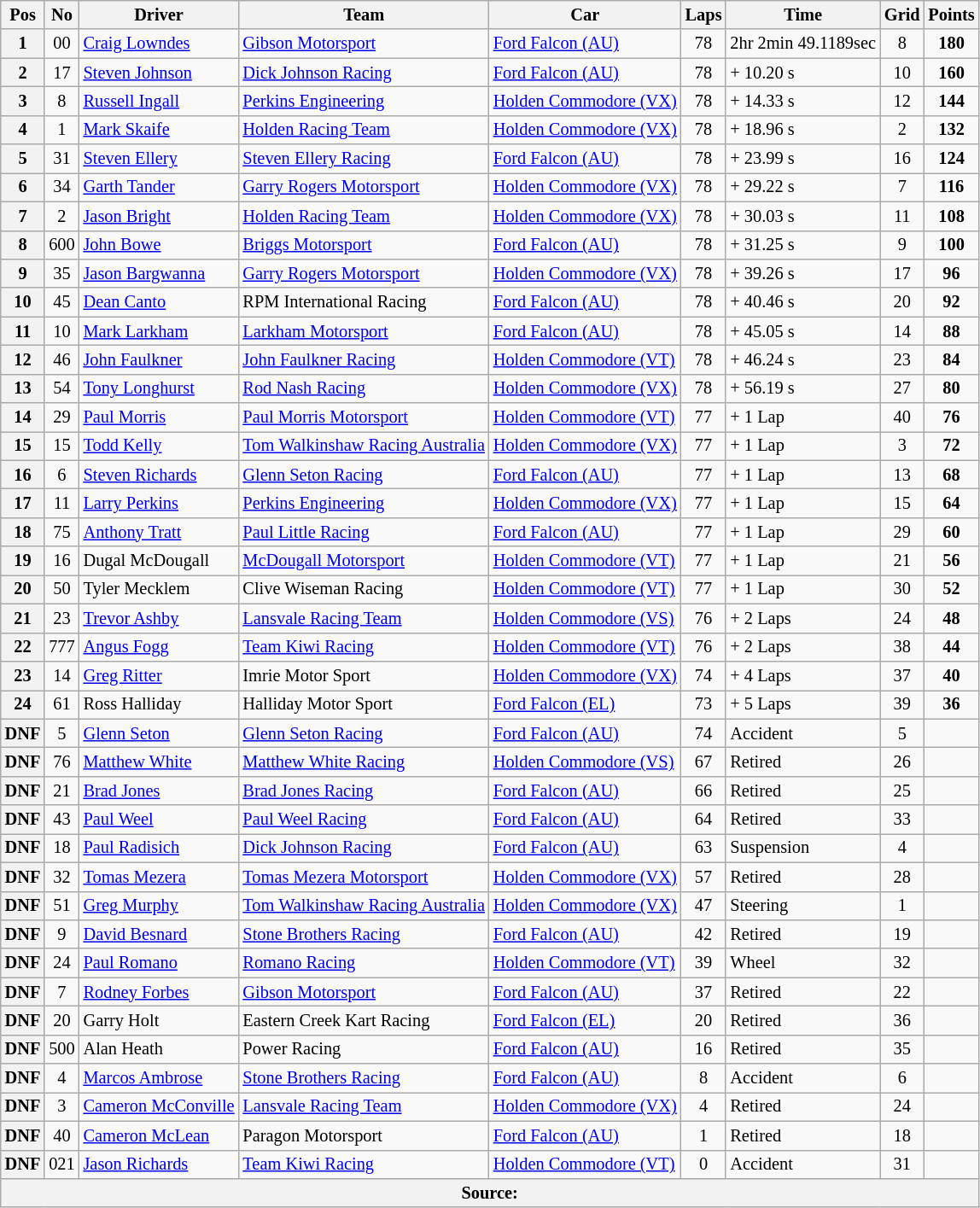<table class="wikitable" style="font-size: 85%;">
<tr>
<th>Pos</th>
<th>No</th>
<th>Driver</th>
<th>Team</th>
<th>Car</th>
<th>Laps</th>
<th>Time</th>
<th>Grid</th>
<th>Points</th>
</tr>
<tr>
<th>1</th>
<td align=center>00</td>
<td> <a href='#'>Craig Lowndes</a></td>
<td><a href='#'>Gibson Motorsport</a></td>
<td><a href='#'>Ford Falcon (AU)</a></td>
<td align=center>78</td>
<td>2hr 2min 49.1189sec</td>
<td align=center>8</td>
<td align=center><strong>180</strong></td>
</tr>
<tr>
<th>2</th>
<td align=center>17</td>
<td> <a href='#'>Steven Johnson</a></td>
<td><a href='#'>Dick Johnson Racing</a></td>
<td><a href='#'>Ford Falcon (AU)</a></td>
<td align=center>78</td>
<td>+ 10.20 s</td>
<td align=center>10</td>
<td align=center><strong>160</strong></td>
</tr>
<tr>
<th>3</th>
<td align=center>8</td>
<td> <a href='#'>Russell Ingall</a></td>
<td><a href='#'>Perkins Engineering</a></td>
<td><a href='#'>Holden Commodore (VX)</a></td>
<td align=center>78</td>
<td>+ 14.33 s</td>
<td align=center>12</td>
<td align=center><strong>144</strong></td>
</tr>
<tr>
<th>4</th>
<td align=center>1</td>
<td> <a href='#'>Mark Skaife</a></td>
<td><a href='#'>Holden Racing Team</a></td>
<td><a href='#'>Holden Commodore (VX)</a></td>
<td align=center>78</td>
<td>+ 18.96 s</td>
<td align=center>2</td>
<td align=center><strong>132</strong></td>
</tr>
<tr>
<th>5</th>
<td align=center>31</td>
<td> <a href='#'>Steven Ellery</a></td>
<td><a href='#'>Steven Ellery Racing</a></td>
<td><a href='#'>Ford Falcon (AU)</a></td>
<td align=center>78</td>
<td>+ 23.99 s</td>
<td align=center>16</td>
<td align=center><strong>124</strong></td>
</tr>
<tr>
<th>6</th>
<td align=center>34</td>
<td> <a href='#'>Garth Tander</a></td>
<td><a href='#'>Garry Rogers Motorsport</a></td>
<td><a href='#'>Holden Commodore (VX)</a></td>
<td align=center>78</td>
<td>+ 29.22 s</td>
<td align=center>7</td>
<td align=center><strong>116</strong></td>
</tr>
<tr>
<th>7</th>
<td align=center>2</td>
<td> <a href='#'>Jason Bright</a></td>
<td><a href='#'>Holden Racing Team</a></td>
<td><a href='#'>Holden Commodore (VX)</a></td>
<td align=center>78</td>
<td>+ 30.03 s</td>
<td align=center>11</td>
<td align=center><strong>108</strong></td>
</tr>
<tr>
<th>8</th>
<td align=center>600</td>
<td> <a href='#'>John Bowe</a></td>
<td><a href='#'>Briggs Motorsport</a></td>
<td><a href='#'>Ford Falcon (AU)</a></td>
<td align=center>78</td>
<td>+ 31.25 s</td>
<td align=center>9</td>
<td align=center><strong>100</strong></td>
</tr>
<tr>
<th>9</th>
<td align=center>35</td>
<td> <a href='#'>Jason Bargwanna</a></td>
<td><a href='#'>Garry Rogers Motorsport</a></td>
<td><a href='#'>Holden Commodore (VX)</a></td>
<td align=center>78</td>
<td>+ 39.26 s</td>
<td align=center>17</td>
<td align=center><strong>96</strong></td>
</tr>
<tr>
<th>10</th>
<td align=center>45</td>
<td> <a href='#'>Dean Canto</a></td>
<td>RPM International Racing</td>
<td><a href='#'>Ford Falcon (AU)</a></td>
<td align=center>78</td>
<td>+ 40.46 s</td>
<td align=center>20</td>
<td align=center><strong>92</strong></td>
</tr>
<tr>
<th>11</th>
<td align=center>10</td>
<td> <a href='#'>Mark Larkham</a></td>
<td><a href='#'>Larkham Motorsport</a></td>
<td><a href='#'>Ford Falcon (AU)</a></td>
<td align=center>78</td>
<td>+ 45.05 s</td>
<td align=center>14</td>
<td align=center><strong>88</strong></td>
</tr>
<tr>
<th>12</th>
<td align=center>46</td>
<td> <a href='#'>John Faulkner</a></td>
<td><a href='#'>John Faulkner Racing</a></td>
<td><a href='#'>Holden Commodore (VT)</a></td>
<td align=center>78</td>
<td>+ 46.24 s</td>
<td align=center>23</td>
<td align=center><strong>84</strong></td>
</tr>
<tr>
<th>13</th>
<td align=center>54</td>
<td> <a href='#'>Tony Longhurst</a></td>
<td><a href='#'>Rod Nash Racing</a></td>
<td><a href='#'>Holden Commodore (VX)</a></td>
<td align=center>78</td>
<td>+ 56.19 s</td>
<td align=center>27</td>
<td align=center><strong>80</strong></td>
</tr>
<tr>
<th>14</th>
<td align=center>29</td>
<td> <a href='#'>Paul Morris</a></td>
<td><a href='#'>Paul Morris Motorsport</a></td>
<td><a href='#'>Holden Commodore (VT)</a></td>
<td align=center>77</td>
<td>+ 1 Lap</td>
<td align=center>40</td>
<td align=center><strong>76</strong></td>
</tr>
<tr>
<th>15</th>
<td align=center>15</td>
<td> <a href='#'>Todd Kelly</a></td>
<td><a href='#'>Tom Walkinshaw Racing Australia</a></td>
<td><a href='#'>Holden Commodore (VX)</a></td>
<td align=center>77</td>
<td>+ 1 Lap</td>
<td align=center>3</td>
<td align=center><strong>72</strong></td>
</tr>
<tr>
<th>16</th>
<td align=center>6</td>
<td> <a href='#'>Steven Richards</a></td>
<td><a href='#'>Glenn Seton Racing</a></td>
<td><a href='#'>Ford Falcon (AU)</a></td>
<td align=center>77</td>
<td>+ 1 Lap</td>
<td align=center>13</td>
<td align=center><strong>68</strong></td>
</tr>
<tr>
<th>17</th>
<td align=center>11</td>
<td> <a href='#'>Larry Perkins</a></td>
<td><a href='#'>Perkins Engineering</a></td>
<td><a href='#'>Holden Commodore (VX)</a></td>
<td align=center>77</td>
<td>+ 1 Lap</td>
<td align=center>15</td>
<td align=center><strong>64</strong></td>
</tr>
<tr>
<th>18</th>
<td align=center>75</td>
<td> <a href='#'>Anthony Tratt</a></td>
<td><a href='#'>Paul Little Racing</a></td>
<td><a href='#'>Ford Falcon (AU)</a></td>
<td align=center>77</td>
<td>+ 1 Lap</td>
<td align=center>29</td>
<td align=center><strong>60</strong></td>
</tr>
<tr>
<th>19</th>
<td align=center>16</td>
<td> Dugal McDougall</td>
<td><a href='#'>McDougall Motorsport</a></td>
<td><a href='#'>Holden Commodore (VT)</a></td>
<td align=center>77</td>
<td>+ 1 Lap</td>
<td align=center>21</td>
<td align=center><strong>56</strong></td>
</tr>
<tr>
<th>20</th>
<td align=center>50</td>
<td> Tyler Mecklem</td>
<td>Clive Wiseman Racing</td>
<td><a href='#'>Holden Commodore (VT)</a></td>
<td align=center>77</td>
<td>+ 1 Lap</td>
<td align=center>30</td>
<td align=center><strong>52</strong></td>
</tr>
<tr>
<th>21</th>
<td align=center>23</td>
<td> <a href='#'>Trevor Ashby</a></td>
<td><a href='#'>Lansvale Racing Team</a></td>
<td><a href='#'>Holden Commodore (VS)</a></td>
<td align=center>76</td>
<td>+ 2 Laps</td>
<td align=center>24</td>
<td align=center><strong>48</strong></td>
</tr>
<tr>
<th>22</th>
<td align=center>777</td>
<td> <a href='#'>Angus Fogg</a></td>
<td><a href='#'>Team Kiwi Racing</a></td>
<td><a href='#'>Holden Commodore (VT)</a></td>
<td align=center>76</td>
<td>+ 2 Laps</td>
<td align=center>38</td>
<td align=center><strong>44</strong></td>
</tr>
<tr>
<th>23</th>
<td align=center>14</td>
<td> <a href='#'>Greg Ritter</a></td>
<td>Imrie Motor Sport</td>
<td><a href='#'>Holden Commodore (VX)</a></td>
<td align=center>74</td>
<td>+ 4 Laps</td>
<td align=center>37</td>
<td align=center><strong>40</strong></td>
</tr>
<tr>
<th>24</th>
<td align=center>61</td>
<td> Ross Halliday</td>
<td>Halliday Motor Sport</td>
<td><a href='#'>Ford Falcon (EL)</a></td>
<td align=center>73</td>
<td>+ 5 Laps</td>
<td align=center>39</td>
<td align=center><strong>36</strong></td>
</tr>
<tr>
<th>DNF</th>
<td align=center>5</td>
<td> <a href='#'>Glenn Seton</a></td>
<td><a href='#'>Glenn Seton Racing</a></td>
<td><a href='#'>Ford Falcon (AU)</a></td>
<td align=center>74</td>
<td>Accident</td>
<td align=center>5</td>
<td></td>
</tr>
<tr>
<th>DNF</th>
<td align=center>76</td>
<td> <a href='#'>Matthew White</a></td>
<td><a href='#'>Matthew White Racing</a></td>
<td><a href='#'>Holden Commodore (VS)</a></td>
<td align=center>67</td>
<td>Retired</td>
<td align=center>26</td>
<td></td>
</tr>
<tr>
<th>DNF</th>
<td align=center>21</td>
<td> <a href='#'>Brad Jones</a></td>
<td><a href='#'>Brad Jones Racing</a></td>
<td><a href='#'>Ford Falcon (AU)</a></td>
<td align=center>66</td>
<td>Retired</td>
<td align=center>25</td>
<td></td>
</tr>
<tr>
<th>DNF</th>
<td align=center>43</td>
<td> <a href='#'>Paul Weel</a></td>
<td><a href='#'>Paul Weel Racing</a></td>
<td><a href='#'>Ford Falcon (AU)</a></td>
<td align=center>64</td>
<td>Retired</td>
<td align=center>33</td>
<td></td>
</tr>
<tr>
<th>DNF</th>
<td align=center>18</td>
<td> <a href='#'>Paul Radisich</a></td>
<td><a href='#'>Dick Johnson Racing</a></td>
<td><a href='#'>Ford Falcon (AU)</a></td>
<td align=center>63</td>
<td>Suspension</td>
<td align=center>4</td>
<td></td>
</tr>
<tr>
<th>DNF</th>
<td align=center>32</td>
<td> <a href='#'>Tomas Mezera</a></td>
<td><a href='#'>Tomas Mezera Motorsport</a></td>
<td><a href='#'>Holden Commodore (VX)</a></td>
<td align=center>57</td>
<td>Retired</td>
<td align=center>28</td>
<td></td>
</tr>
<tr>
<th>DNF</th>
<td align=center>51</td>
<td> <a href='#'>Greg Murphy</a></td>
<td><a href='#'>Tom Walkinshaw Racing Australia</a></td>
<td><a href='#'>Holden Commodore (VX)</a></td>
<td align=center>47</td>
<td>Steering</td>
<td align=center>1</td>
<td></td>
</tr>
<tr>
<th>DNF</th>
<td align=center>9</td>
<td> <a href='#'>David Besnard</a></td>
<td><a href='#'>Stone Brothers Racing</a></td>
<td><a href='#'>Ford Falcon (AU)</a></td>
<td align=center>42</td>
<td>Retired</td>
<td align=center>19</td>
<td></td>
</tr>
<tr>
<th>DNF</th>
<td align=center>24</td>
<td> <a href='#'>Paul Romano</a></td>
<td><a href='#'>Romano Racing</a></td>
<td><a href='#'>Holden Commodore (VT)</a></td>
<td align=center>39</td>
<td>Wheel</td>
<td align=center>32</td>
<td></td>
</tr>
<tr>
<th>DNF</th>
<td align=center>7</td>
<td> <a href='#'>Rodney Forbes</a></td>
<td><a href='#'>Gibson Motorsport</a></td>
<td><a href='#'>Ford Falcon (AU)</a></td>
<td align=center>37</td>
<td>Retired</td>
<td align=center>22</td>
<td></td>
</tr>
<tr>
<th>DNF</th>
<td align=center>20</td>
<td> Garry Holt</td>
<td>Eastern Creek Kart Racing</td>
<td><a href='#'>Ford Falcon (EL)</a></td>
<td align=center>20</td>
<td>Retired</td>
<td align=center>36</td>
<td></td>
</tr>
<tr>
<th>DNF</th>
<td align=center>500</td>
<td> Alan Heath</td>
<td>Power Racing</td>
<td><a href='#'>Ford Falcon (AU)</a></td>
<td align=center>16</td>
<td>Retired</td>
<td align=center>35</td>
<td></td>
</tr>
<tr>
<th>DNF</th>
<td align=center>4</td>
<td> <a href='#'>Marcos Ambrose</a></td>
<td><a href='#'>Stone Brothers Racing</a></td>
<td><a href='#'>Ford Falcon (AU)</a></td>
<td align=center>8</td>
<td>Accident</td>
<td align=center>6</td>
<td></td>
</tr>
<tr>
<th>DNF</th>
<td align=center>3</td>
<td> <a href='#'>Cameron McConville</a></td>
<td><a href='#'>Lansvale Racing Team</a></td>
<td><a href='#'>Holden Commodore (VX)</a></td>
<td align=center>4</td>
<td>Retired</td>
<td align=center>24</td>
<td></td>
</tr>
<tr>
<th>DNF</th>
<td align=center>40</td>
<td> <a href='#'>Cameron McLean</a></td>
<td>Paragon Motorsport</td>
<td><a href='#'>Ford Falcon (AU)</a></td>
<td align=center>1</td>
<td>Retired</td>
<td align=center>18</td>
<td></td>
</tr>
<tr>
<th>DNF</th>
<td align=center>021</td>
<td> <a href='#'>Jason Richards</a></td>
<td><a href='#'>Team Kiwi Racing</a></td>
<td><a href='#'>Holden Commodore (VT)</a></td>
<td align=center>0</td>
<td>Accident</td>
<td align=center>31</td>
<td></td>
</tr>
<tr>
<th colspan=9>Source:</th>
</tr>
</table>
